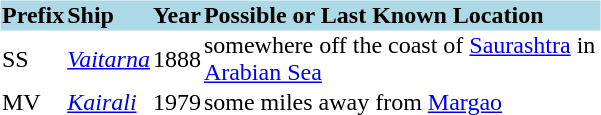<table class="collapsible collapsed" style="text-align: left; margin-bottom: 0;">
<tr>
<th style="width:400px;"><strong></strong></th>
</tr>
<tr>
<td><br><table class="sortable" style="margin-bottom: 0;" cellpadding="1" cellspacing="0">
<tr>
<th style="background:#ADD8E6;"><strong>Prefix</strong></th>
<th style="background:#ADD8E6;"><strong>Ship</strong></th>
<th style="background:#ADD8E6;"><strong>Year</strong></th>
<th style="background:#ADD8E6;" class="unsortable">Possible or Last Known Location</th>
</tr>
<tr>
<td>SS</td>
<td><a href='#'><em>Vaitarna</em></a></td>
<td style="text-align:center;">1888</td>
<td>somewhere off the coast of <a href='#'>Saurashtra</a> in <a href='#'>Arabian Sea</a></td>
</tr>
<tr>
<td>MV</td>
<td><a href='#'><em>Kairali</em></a></td>
<td style="text-align:center;">1979</td>
<td>some miles away from <a href='#'>Margao</a></td>
</tr>
</table>
</td>
</tr>
</table>
